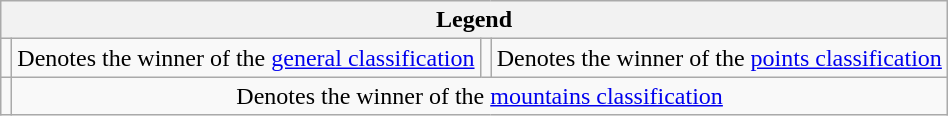<table class="wikitable">
<tr>
<th scope="col" colspan="4">Legend</th>
</tr>
<tr>
<td></td>
<td>Denotes the winner of the <a href='#'>general classification</a></td>
<td></td>
<td>Denotes the winner of the <a href='#'>points classification</a></td>
</tr>
<tr>
<td></td>
<td colspan="4" style="text-align:center;">Denotes the winner of the <a href='#'>mountains classification</a></td>
</tr>
</table>
